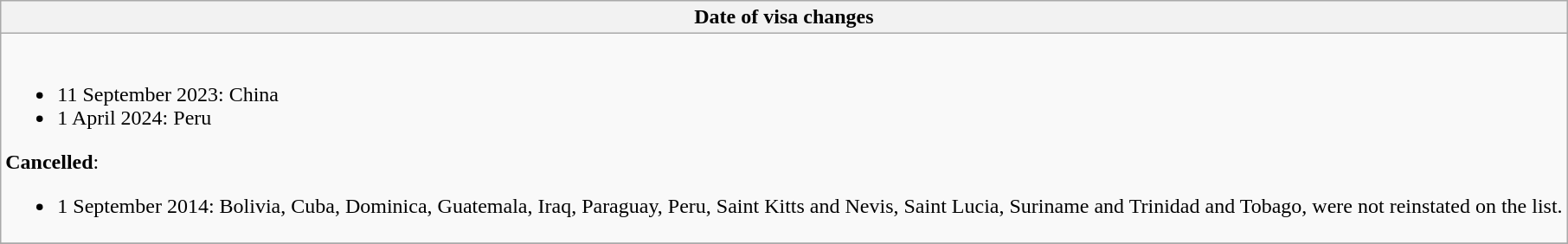<table class="wikitable collapsible collapsed">
<tr>
<th style="width:100%;";">Date of visa changes</th>
</tr>
<tr>
<td><br><ul><li>11 September 2023: China</li><li>1 April 2024: Peru</li></ul><strong>Cancelled</strong>:<ul><li>1 September 2014: Bolivia, Cuba, Dominica, Guatemala, Iraq, Paraguay, Peru, Saint Kitts and Nevis, Saint Lucia, Suriname and Trinidad and Tobago, were not reinstated on the list.</li></ul></td>
</tr>
<tr>
</tr>
</table>
